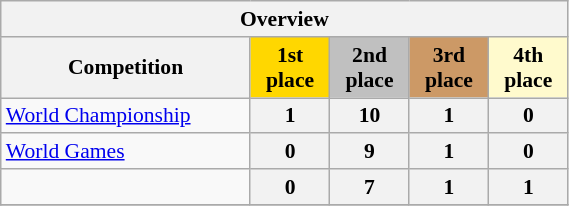<table class="wikitable" style="width:30%; font-size:90%; text-align:center;">
<tr>
<th colspan="5">Overview</th>
</tr>
<tr>
<th>Competition</th>
<th style="width:14%; background:gold;">1st place</th>
<th style="width:14%; background:silver;">2nd place</th>
<th style="width:14%; background:#c96;">3rd place</th>
<th style="width:14%; background:LemonChiffon;">4th place</th>
</tr>
<tr>
<td align=left><a href='#'>World Championship</a></td>
<th>1</th>
<th>10</th>
<th>1</th>
<th>0</th>
</tr>
<tr>
<td align=left><a href='#'>World Games</a></td>
<th>0</th>
<th>9</th>
<th>1</th>
<th>0</th>
</tr>
<tr>
<td align=left></td>
<th>0</th>
<th>7</th>
<th>1</th>
<th>1</th>
</tr>
<tr>
</tr>
</table>
